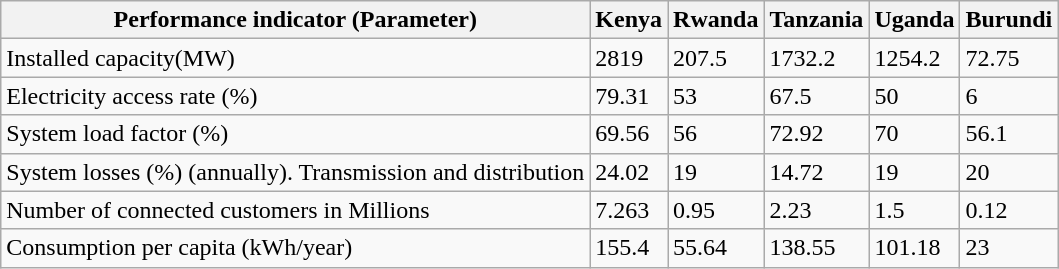<table class="wikitable sortable">
<tr>
<th>Performance indicator (Parameter)</th>
<th>Kenya</th>
<th>Rwanda</th>
<th>Tanzania</th>
<th>Uganda</th>
<th>Burundi</th>
</tr>
<tr>
<td>Installed capacity(MW)</td>
<td>2819</td>
<td>207.5</td>
<td>1732.2</td>
<td>1254.2</td>
<td>72.75</td>
</tr>
<tr>
<td>Electricity access rate (%)</td>
<td>79.31</td>
<td>53</td>
<td>67.5</td>
<td>50</td>
<td>6</td>
</tr>
<tr>
<td>System load factor (%)</td>
<td>69.56</td>
<td>56</td>
<td>72.92</td>
<td>70</td>
<td>56.1</td>
</tr>
<tr>
<td>System losses (%) (annually). Transmission and distribution</td>
<td>24.02</td>
<td>19</td>
<td>14.72</td>
<td>19</td>
<td>20</td>
</tr>
<tr>
<td>Number of connected customers in Millions</td>
<td>7.263</td>
<td>0.95</td>
<td>2.23</td>
<td>1.5</td>
<td>0.12</td>
</tr>
<tr>
<td>Consumption per capita (kWh/year)</td>
<td>155.4</td>
<td>55.64</td>
<td>138.55</td>
<td>101.18</td>
<td>23</td>
</tr>
</table>
